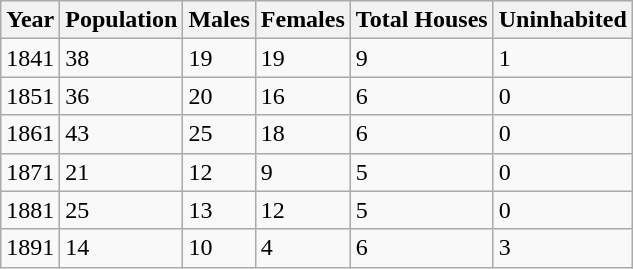<table class="wikitable">
<tr>
<th>Year</th>
<th>Population</th>
<th>Males</th>
<th>Females</th>
<th>Total Houses</th>
<th>Uninhabited</th>
</tr>
<tr>
<td>1841</td>
<td>38</td>
<td>19</td>
<td>19</td>
<td>9</td>
<td>1</td>
</tr>
<tr>
<td>1851</td>
<td>36</td>
<td>20</td>
<td>16</td>
<td>6</td>
<td>0</td>
</tr>
<tr>
<td>1861</td>
<td>43</td>
<td>25</td>
<td>18</td>
<td>6</td>
<td>0</td>
</tr>
<tr>
<td>1871</td>
<td>21</td>
<td>12</td>
<td>9</td>
<td>5</td>
<td>0</td>
</tr>
<tr>
<td>1881</td>
<td>25</td>
<td>13</td>
<td>12</td>
<td>5</td>
<td>0</td>
</tr>
<tr>
<td>1891</td>
<td>14</td>
<td>10</td>
<td>4</td>
<td>6</td>
<td>3</td>
</tr>
</table>
